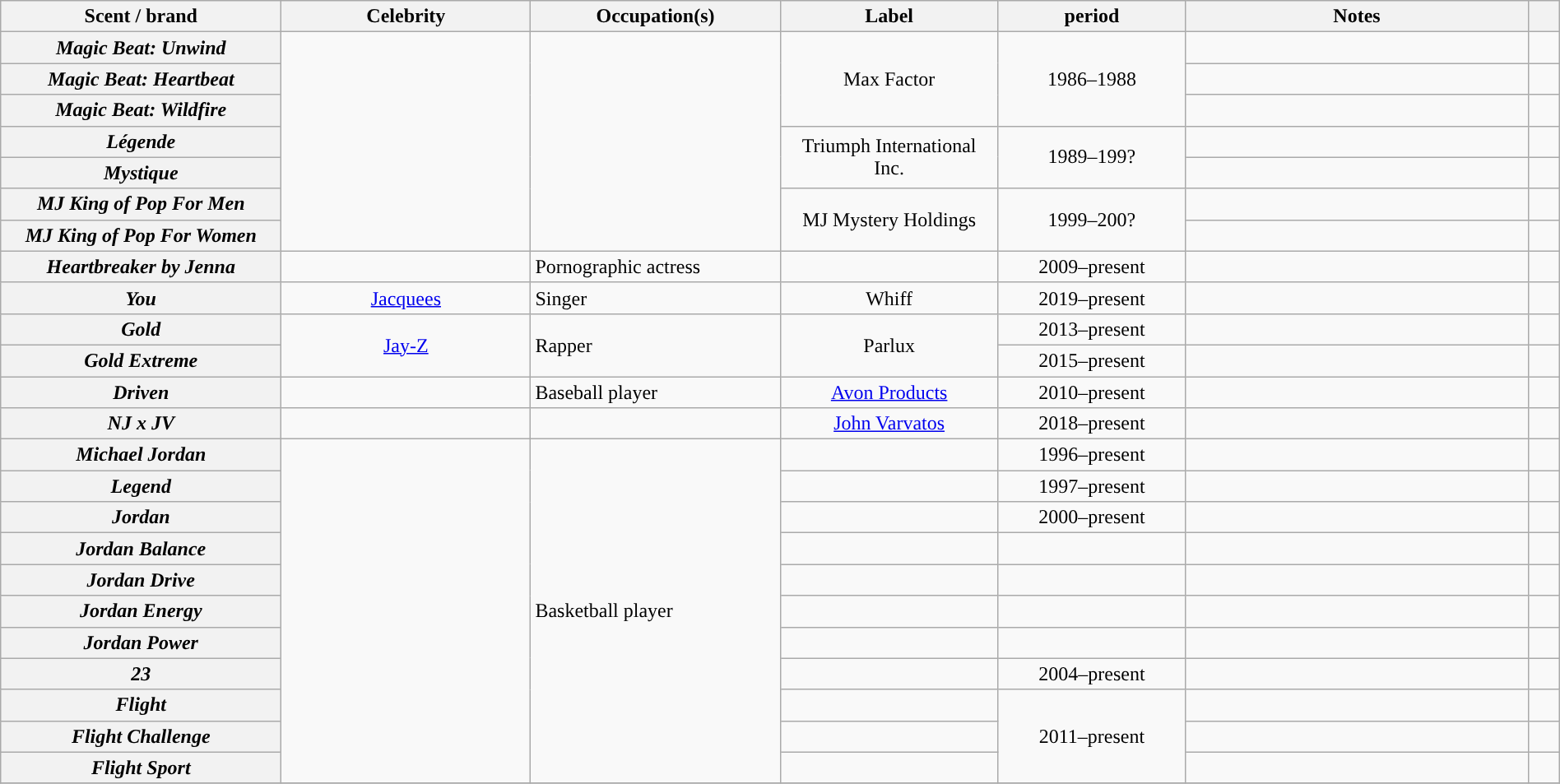<table class="wikitable sortable plainrowheaders" font-size:95%; style="text-align:center;" width="100%;">
<tr>
<th scope="col" width="18%">Scent / brand</th>
<th scope="col" width:"16%">Celebrity</th>
<th scope="col" width="16%">Occupation(s)</th>
<th scope="col" width="14%">Label</th>
<th scope="col" width="12%"> period</th>
<th scope="col" width="22%;" class="unsortable">Notes</th>
<th scope="col" width="2%;" class="unsortable"></th>
</tr>
<tr>
<th scope="row"><em>Magic Beat: Unwind</em></th>
<td rowspan="7"></td>
<td rowspan="7"></td>
<td rowspan="3">Max Factor</td>
<td rowspan="3">1986–1988</td>
<td style="text-align:left;"></td>
<td></td>
</tr>
<tr>
<th scope="row"><em>Magic Beat: Heartbeat</em></th>
<td style="text-aling:left;"></td>
<td></td>
</tr>
<tr>
<th scope="row"><em>Magic Beat: Wildfire</em></th>
<td style="text-aling:left;"></td>
<td></td>
</tr>
<tr>
<th scope="row"><em>Légende</em></th>
<td rowspan="2">Triumph International Inc.</td>
<td rowspan="2">1989–199?</td>
<td style="text-align:left;"></td>
<td></td>
</tr>
<tr>
<th scope="row"><em>Mystique</em></th>
<td style="text-align:left;"></td>
<td></td>
</tr>
<tr>
<th scope="row"><em>MJ King of Pop For Men</em></th>
<td rowspan="2">MJ Mystery Holdings</td>
<td rowspan="2">1999–200?</td>
<td style="text-align:left;"></td>
<td></td>
</tr>
<tr>
<th scope="row"><em>MJ King of Pop For Women</em></th>
<td style="text-align:left;"></td>
<td></td>
</tr>
<tr>
<th scope="row"><em>Heartbreaker by Jenna</em></th>
<td></td>
<td style="text-align:left;">Pornographic actress</td>
<td></td>
<td>2009–present</td>
<td style="text-align:left;"></td>
<td></td>
</tr>
<tr>
<th scope="row"><em>You</em></th>
<td><a href='#'>Jacquees</a></td>
<td style="text-align:left;">Singer</td>
<td>Whiff</td>
<td>2019–present</td>
<td style="text-align:left;"></td>
<td></td>
</tr>
<tr>
<th scope="row"><em>Gold</em></th>
<td rowspan="2"><a href='#'>Jay-Z</a></td>
<td rowspan="2" style="text-align:left;">Rapper</td>
<td rowspan="2">Parlux</td>
<td>2013–present</td>
<td style="text-align:left;"></td>
<td></td>
</tr>
<tr>
<th scope="row"><em>Gold Extreme</em></th>
<td>2015–present</td>
<td style="text-align:left;"></td>
<td></td>
</tr>
<tr>
<th scope="row"><em>Driven</em></th>
<td></td>
<td style="text-align:left;">Baseball player</td>
<td><a href='#'>Avon Products</a></td>
<td>2010–present</td>
<td style="text-align:left;"></td>
<td></td>
</tr>
<tr>
<th scope="row"><em>NJ x JV</em></th>
<td></td>
<td></td>
<td><a href='#'>John Varvatos</a></td>
<td>2018–present</td>
<td style="text-align:left;"></td>
<td></td>
</tr>
<tr>
<th scope="row"><em>Michael Jordan</em></th>
<td rowspan="11"></td>
<td style="text-align:left;" rowspan="11">Basketball player</td>
<td></td>
<td>1996–present</td>
<td style="text-align:left;"></td>
<td></td>
</tr>
<tr>
<th scope="row"><em>Legend</em></th>
<td></td>
<td>1997–present</td>
<td style="text-align:left;"></td>
<td></td>
</tr>
<tr>
<th scope="row"><em>Jordan</em></th>
<td></td>
<td>2000–present</td>
<td style="text-align:left;"></td>
<td></td>
</tr>
<tr>
<th scope="row"><em>Jordan Balance</em></th>
<td></td>
<td></td>
<td style="text-align:left;"></td>
<td></td>
</tr>
<tr>
<th scope="row"><em>Jordan Drive</em></th>
<td></td>
<td></td>
<td style="text-align:left;"></td>
<td></td>
</tr>
<tr>
<th scope="row"><em>Jordan Energy</em></th>
<td></td>
<td></td>
<td style="text-align:left;"></td>
<td></td>
</tr>
<tr>
<th scope="row"><em>Jordan Power</em></th>
<td></td>
<td></td>
<td style="text-align:left;"></td>
<td></td>
</tr>
<tr>
<th scope="row"><em>23</em></th>
<td></td>
<td>2004–present</td>
<td style="text-align:left;"></td>
<td></td>
</tr>
<tr>
<th scope="row"><em>Flight</em></th>
<td></td>
<td rowspan="3">2011–present</td>
<td style="text-align:left;"></td>
<td></td>
</tr>
<tr>
<th scope="row"><em>Flight Challenge</em></th>
<td></td>
<td style="text-align:left;"></td>
<td></td>
</tr>
<tr>
<th scope="row"><em>Flight Sport</em></th>
<td></td>
<td style="text-align:left;"></td>
<td></td>
</tr>
<tr>
</tr>
</table>
